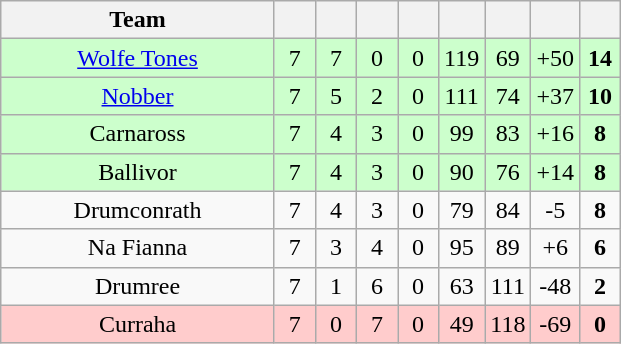<table class="wikitable" style="text-align:center">
<tr>
<th width="175">Team</th>
<th width="20"></th>
<th width="20"></th>
<th width="20"></th>
<th width="20"></th>
<th width="20"></th>
<th width="20"></th>
<th width="20"></th>
<th width="20"></th>
</tr>
<tr style="background:#cfc;">
<td><a href='#'>Wolfe Tones</a></td>
<td>7</td>
<td>7</td>
<td>0</td>
<td>0</td>
<td>119</td>
<td>69</td>
<td>+50</td>
<td><strong>14</strong></td>
</tr>
<tr style="background:#cfc;">
<td><a href='#'>Nobber</a></td>
<td>7</td>
<td>5</td>
<td>2</td>
<td>0</td>
<td>111</td>
<td>74</td>
<td>+37</td>
<td><strong>10</strong></td>
</tr>
<tr style="background:#cfc;">
<td>Carnaross</td>
<td>7</td>
<td>4</td>
<td>3</td>
<td>0</td>
<td>99</td>
<td>83</td>
<td>+16</td>
<td><strong>8</strong></td>
</tr>
<tr style="background:#cfc;">
<td>Ballivor</td>
<td>7</td>
<td>4</td>
<td>3</td>
<td>0</td>
<td>90</td>
<td>76</td>
<td>+14</td>
<td><strong>8</strong></td>
</tr>
<tr>
<td>Drumconrath</td>
<td>7</td>
<td>4</td>
<td>3</td>
<td>0</td>
<td>79</td>
<td>84</td>
<td>-5</td>
<td><strong>8</strong></td>
</tr>
<tr>
<td>Na Fianna</td>
<td>7</td>
<td>3</td>
<td>4</td>
<td>0</td>
<td>95</td>
<td>89</td>
<td>+6</td>
<td><strong>6</strong></td>
</tr>
<tr>
<td>Drumree</td>
<td>7</td>
<td>1</td>
<td>6</td>
<td>0</td>
<td>63</td>
<td>111</td>
<td>-48</td>
<td><strong>2</strong></td>
</tr>
<tr style="background:#fcc;">
<td>Curraha</td>
<td>7</td>
<td>0</td>
<td>7</td>
<td>0</td>
<td>49</td>
<td>118</td>
<td>-69</td>
<td><strong>0</strong></td>
</tr>
</table>
